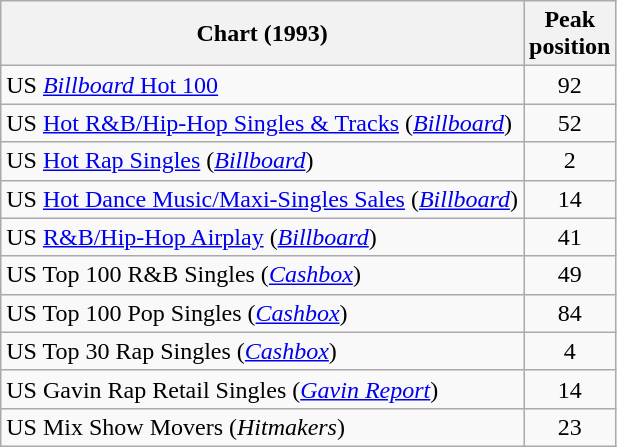<table class="wikitable">
<tr>
<th>Chart (1993)</th>
<th>Peak<br>position</th>
</tr>
<tr>
<td>US <a href='#'><em>Billboard</em> Hot 100</a></td>
<td align="center">92</td>
</tr>
<tr>
<td>US <a href='#'>Hot R&B/Hip-Hop Singles & Tracks</a> (<a href='#'><em>Billboard</em></a>)</td>
<td align="center">52</td>
</tr>
<tr>
<td>US <a href='#'>Hot Rap Singles</a> (<a href='#'><em>Billboard</em></a>)</td>
<td align="center">2</td>
</tr>
<tr>
<td>US <a href='#'>Hot Dance Music/Maxi-Singles Sales</a> (<a href='#'><em>Billboard</em></a>)</td>
<td align="center">14</td>
</tr>
<tr>
<td>US <a href='#'>R&B/Hip-Hop Airplay</a> (<a href='#'><em>Billboard</em></a>)</td>
<td align="center">41</td>
</tr>
<tr>
<td>US Top 100 R&B Singles (<em><a href='#'>Cashbox</a></em>)</td>
<td align="center">49</td>
</tr>
<tr>
<td>US Top 100 Pop Singles (<em><a href='#'>Cashbox</a></em>)</td>
<td align="center">84</td>
</tr>
<tr>
<td>US Top 30 Rap Singles (<em><a href='#'>Cashbox</a></em>)</td>
<td align="center">4</td>
</tr>
<tr>
<td>US Gavin Rap Retail Singles (<em><a href='#'>Gavin Report</a></em>)</td>
<td align="center">14</td>
</tr>
<tr>
<td>US Mix Show Movers (<em>Hitmakers</em>)</td>
<td align="center">23</td>
</tr>
</table>
